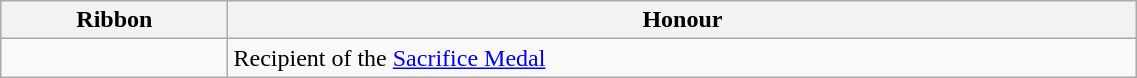<table class="wikitable" style="width:60%;">
<tr>
<th width="20%">Ribbon</th>
<th width="80%">Honour</th>
</tr>
<tr>
<td></td>
<td>Recipient of the <a href='#'>Sacrifice Medal</a></td>
</tr>
</table>
